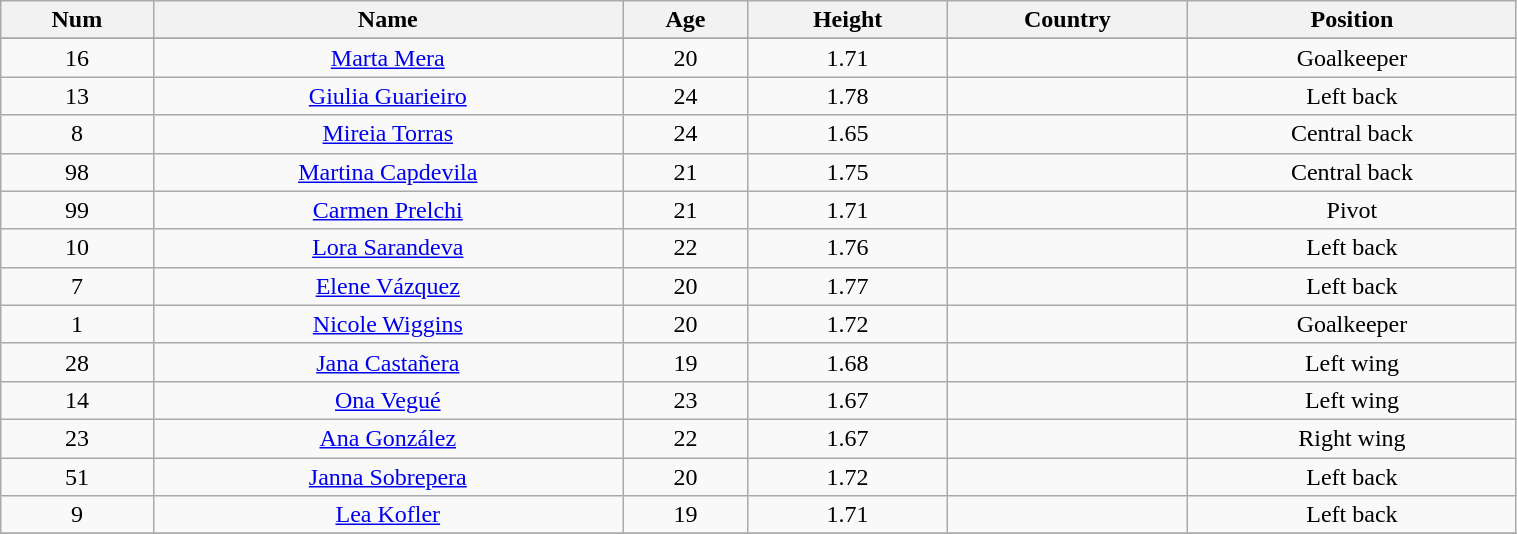<table class="wikitable sortable" style="width: 80%" border="1" cellspacing="0" cellpadding="0">
<tr>
<th valign=center><strong>Num</strong></th>
<th><strong>Name</strong></th>
<th><strong>Age</strong></th>
<th><strong>Height</strong></th>
<th><strong>Country</strong></th>
<th><strong>Position</strong></th>
</tr>
<tr>
</tr>
<tr>
<td style="text-align: center">16</td>
<td style="text-align: center"><a href='#'>Marta Mera</a></td>
<td style="text-align: center">20</td>
<td style="text-align: center">1.71</td>
<td style="text-align: center"></td>
<td style="text-align: center">Goalkeeper</td>
</tr>
<tr>
<td style="text-align: center">13</td>
<td style="text-align: center"><a href='#'>Giulia Guarieiro</a></td>
<td style="text-align: center">24</td>
<td style="text-align: center">1.78</td>
<td style="text-align: center"></td>
<td style="text-align: center">Left back</td>
</tr>
<tr>
<td style="text-align: center">8</td>
<td style="text-align: center"><a href='#'>Mireia Torras</a></td>
<td style="text-align: center">24</td>
<td style="text-align: center">1.65</td>
<td style="text-align: center"></td>
<td style="text-align: center">Central back</td>
</tr>
<tr>
<td style="text-align: center">98</td>
<td style="text-align: center"><a href='#'>Martina Capdevila</a></td>
<td style="text-align: center">21</td>
<td style="text-align: center">1.75</td>
<td style="text-align: center"></td>
<td style="text-align: center">Central back</td>
</tr>
<tr>
<td style="text-align: center">99</td>
<td style="text-align: center"><a href='#'>Carmen Prelchi</a></td>
<td style="text-align: center">21</td>
<td style="text-align: center">1.71</td>
<td style="text-align: center"></td>
<td style="text-align: center">Pivot</td>
</tr>
<tr>
<td style="text-align: center">10</td>
<td style="text-align: center"><a href='#'>Lora Sarandeva</a></td>
<td style="text-align: center">22</td>
<td style="text-align: center">1.76</td>
<td style="text-align: center"></td>
<td style="text-align: center">Left back</td>
</tr>
<tr>
<td style="text-align: center">7</td>
<td style="text-align: center"><a href='#'>Elene Vázquez</a></td>
<td style="text-align: center">20</td>
<td style="text-align: center">1.77</td>
<td style="text-align: center"></td>
<td style="text-align: center">Left back</td>
</tr>
<tr>
<td style="text-align: center">1</td>
<td style="text-align: center"><a href='#'>Nicole Wiggins</a></td>
<td style="text-align: center">20</td>
<td style="text-align: center">1.72</td>
<td style="text-align: center"></td>
<td style="text-align: center">Goalkeeper</td>
</tr>
<tr>
<td style="text-align: center">28</td>
<td style="text-align: center"><a href='#'>Jana Castañera</a></td>
<td style="text-align: center">19</td>
<td style="text-align: center">1.68</td>
<td style="text-align: center"></td>
<td style="text-align: center">Left wing</td>
</tr>
<tr>
<td style="text-align: center">14</td>
<td style="text-align: center"><a href='#'>Ona Vegué</a></td>
<td style="text-align: center">23</td>
<td style="text-align: center">1.67</td>
<td style="text-align: center"></td>
<td style="text-align: center">Left wing</td>
</tr>
<tr>
<td style="text-align: center">23</td>
<td style="text-align: center"><a href='#'>Ana González</a></td>
<td style="text-align: center">22</td>
<td style="text-align: center">1.67</td>
<td style="text-align: center"></td>
<td style="text-align: center">Right wing</td>
</tr>
<tr>
<td style="text-align: center">51</td>
<td style="text-align: center"><a href='#'>Janna Sobrepera</a></td>
<td style="text-align: center">20</td>
<td style="text-align: center">1.72</td>
<td style="text-align: center"></td>
<td style="text-align: center">Left back</td>
</tr>
<tr>
<td style="text-align: center">9</td>
<td style="text-align: center"><a href='#'>Lea Kofler</a></td>
<td style="text-align: center">19</td>
<td style="text-align: center">1.71</td>
<td style="text-align: center"></td>
<td style="text-align: center">Left back</td>
</tr>
<tr>
</tr>
</table>
